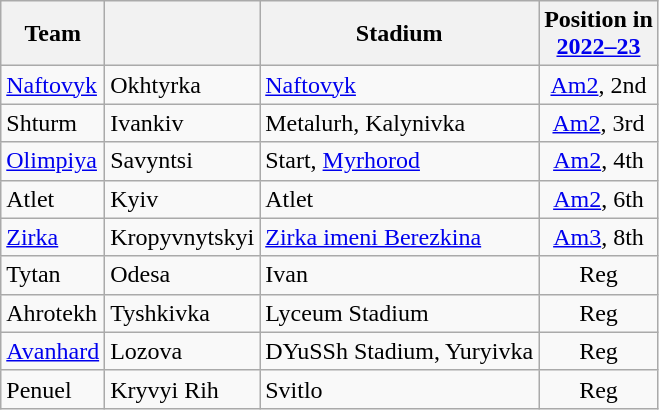<table class="wikitable sortable" style="text-align: left;">
<tr>
<th>Team</th>
<th></th>
<th>Stadium</th>
<th>Position in<br><a href='#'>2022–23</a></th>
</tr>
<tr>
<td><a href='#'>Naftovyk</a></td>
<td>Okhtyrka</td>
<td><a href='#'>Naftovyk</a></td>
<td align="center"><a href='#'>Am2</a>, 2nd</td>
</tr>
<tr>
<td>Shturm</td>
<td>Ivankiv</td>
<td>Metalurh, Kalynivka<br></td>
<td align="center"><a href='#'>Am2</a>, 3rd</td>
</tr>
<tr>
<td><a href='#'>Olimpiya</a></td>
<td>Savyntsi</td>
<td>Start, <a href='#'>Myrhorod</a></td>
<td align="center"><a href='#'>Am2</a>, 4th</td>
</tr>
<tr>
<td>Atlet</td>
<td>Kyiv</td>
<td>Atlet</td>
<td align="center"><a href='#'>Am2</a>, 6th</td>
</tr>
<tr>
<td><a href='#'>Zirka</a></td>
<td>Kropyvnytskyi</td>
<td><a href='#'>Zirka imeni Berezkina</a></td>
<td align="center"><a href='#'>Am3</a>, 8th</td>
</tr>
<tr>
<td>Tytan</td>
<td>Odesa</td>
<td>Ivan</td>
<td align="center">Reg</td>
</tr>
<tr>
<td>Ahrotekh</td>
<td>Tyshkivka</td>
<td>Lyceum Stadium</td>
<td align="center">Reg</td>
</tr>
<tr>
<td><a href='#'>Avanhard</a></td>
<td>Lozova</td>
<td>DYuSSh Stadium, Yuryivka</td>
<td align="center">Reg</td>
</tr>
<tr>
<td>Penuel</td>
<td>Kryvyi Rih</td>
<td>Svitlo</td>
<td align="center">Reg</td>
</tr>
</table>
